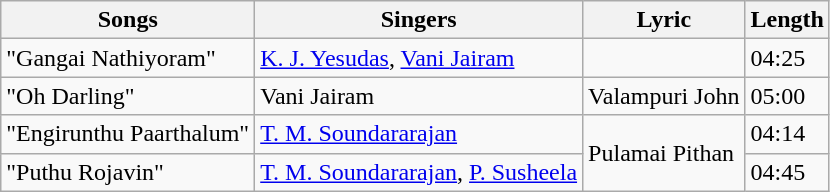<table class="wikitable">
<tr>
<th>Songs</th>
<th>Singers</th>
<th>Lyric</th>
<th>Length</th>
</tr>
<tr>
<td>"Gangai Nathiyoram"</td>
<td><a href='#'>K. J. Yesudas</a>, <a href='#'>Vani Jairam</a></td>
<td></td>
<td>04:25</td>
</tr>
<tr>
<td>"Oh Darling"</td>
<td>Vani Jairam</td>
<td>Valampuri John</td>
<td>05:00</td>
</tr>
<tr>
<td>"Engirunthu Paarthalum"</td>
<td><a href='#'>T. M. Soundararajan</a></td>
<td rowspan=2>Pulamai Pithan</td>
<td>04:14</td>
</tr>
<tr>
<td>"Puthu Rojavin"</td>
<td><a href='#'>T. M. Soundararajan</a>, <a href='#'>P. Susheela</a></td>
<td>04:45</td>
</tr>
</table>
